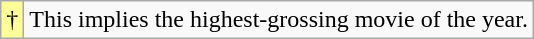<table class="wikitable">
<tr>
<td style="background-color:#FFFF99">†</td>
<td>This implies the highest-grossing movie of the year.</td>
</tr>
</table>
